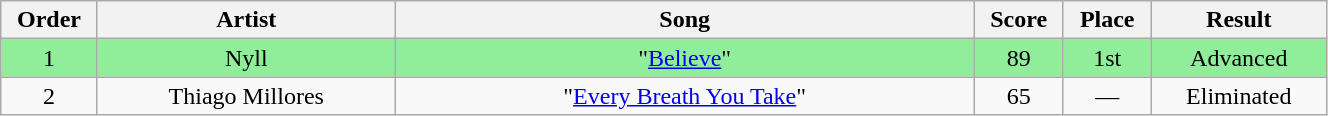<table class="wikitable" style="text-align:center; width:70%;">
<tr>
<th scope="col" width="05%">Order</th>
<th scope="col" width="17%">Artist</th>
<th scope="col" width="33%">Song</th>
<th scope="col" width="05%">Score</th>
<th scope="col" width="05%">Place</th>
<th scope="col" width="10%">Result</th>
</tr>
<tr bgcolor=90EE9B>
<td>1</td>
<td>Nyll</td>
<td>"<a href='#'>Believe</a>"</td>
<td>89</td>
<td>1st</td>
<td>Advanced</td>
</tr>
<tr>
<td>2</td>
<td>Thiago Millores</td>
<td>"<a href='#'>Every Breath You Take</a>"</td>
<td>65</td>
<td>—</td>
<td>Eliminated</td>
</tr>
</table>
